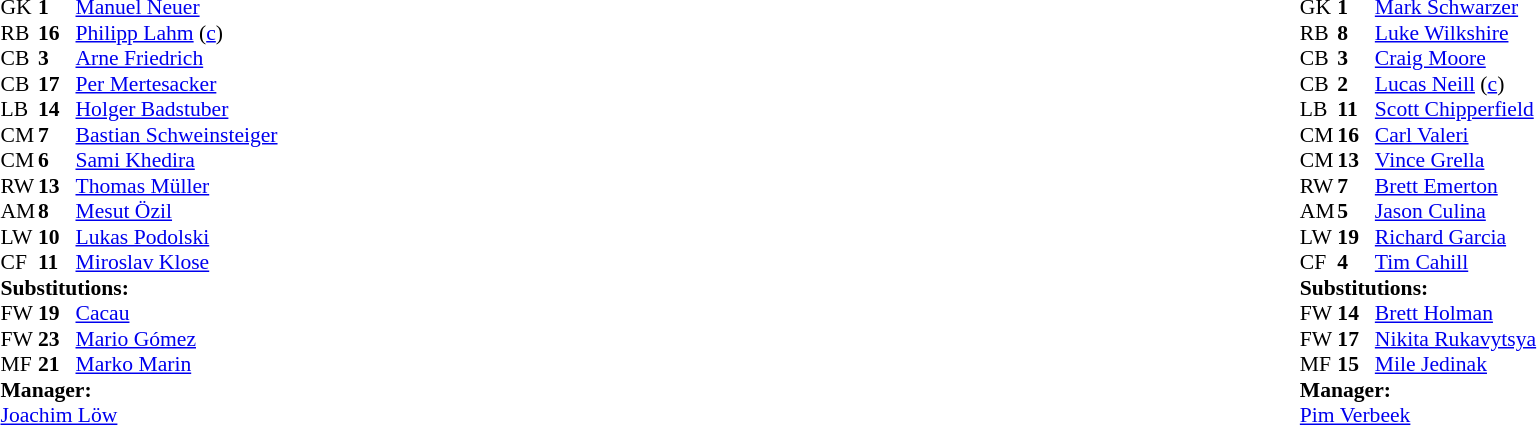<table style="width:100%">
<tr>
<td style="vertical-align:top;width:40%"><br><table style="font-size:90%" cellspacing="0" cellpadding="0">
<tr>
<th width="25"></th>
<th width="25"></th>
</tr>
<tr>
<td>GK</td>
<td><strong>1</strong></td>
<td><a href='#'>Manuel Neuer</a></td>
</tr>
<tr>
<td>RB</td>
<td><strong>16</strong></td>
<td><a href='#'>Philipp Lahm</a> (<a href='#'>c</a>)</td>
</tr>
<tr>
<td>CB</td>
<td><strong>3</strong></td>
<td><a href='#'>Arne Friedrich</a></td>
</tr>
<tr>
<td>CB</td>
<td><strong>17</strong></td>
<td><a href='#'>Per Mertesacker</a></td>
</tr>
<tr>
<td>LB</td>
<td><strong>14</strong></td>
<td><a href='#'>Holger Badstuber</a></td>
</tr>
<tr>
<td>CM</td>
<td><strong>7</strong></td>
<td><a href='#'>Bastian Schweinsteiger</a></td>
</tr>
<tr>
<td>CM</td>
<td><strong>6</strong></td>
<td><a href='#'>Sami Khedira</a></td>
</tr>
<tr>
<td>RW</td>
<td><strong>13</strong></td>
<td><a href='#'>Thomas Müller</a></td>
</tr>
<tr>
<td>AM</td>
<td><strong>8</strong></td>
<td><a href='#'>Mesut Özil</a></td>
<td></td>
<td></td>
</tr>
<tr>
<td>LW</td>
<td><strong>10</strong></td>
<td><a href='#'>Lukas Podolski</a></td>
<td></td>
<td></td>
</tr>
<tr>
<td>CF</td>
<td><strong>11</strong></td>
<td><a href='#'>Miroslav Klose</a></td>
<td></td>
<td></td>
</tr>
<tr>
<td colspan=3><strong>Substitutions:</strong></td>
</tr>
<tr>
<td>FW</td>
<td><strong>19</strong></td>
<td><a href='#'>Cacau</a></td>
<td></td>
<td></td>
</tr>
<tr>
<td>FW</td>
<td><strong>23</strong></td>
<td><a href='#'>Mario Gómez</a></td>
<td></td>
<td></td>
</tr>
<tr>
<td>MF</td>
<td><strong>21</strong></td>
<td><a href='#'>Marko Marin</a></td>
<td></td>
<td></td>
</tr>
<tr>
<td colspan=3><strong>Manager:</strong></td>
</tr>
<tr>
<td colspan=3><a href='#'>Joachim Löw</a></td>
</tr>
</table>
</td>
<td valign="top"></td>
<td style="vertical-align:top;width:50%"><br><table cellspacing="0" cellpadding="0" style="font-size:90%;margin:auto">
<tr>
<th width=25></th>
<th width=25></th>
</tr>
<tr>
<td>GK</td>
<td><strong>1</strong></td>
<td><a href='#'>Mark Schwarzer</a></td>
</tr>
<tr>
<td>RB</td>
<td><strong>8</strong></td>
<td><a href='#'>Luke Wilkshire</a></td>
</tr>
<tr>
<td>CB</td>
<td><strong>3</strong></td>
<td><a href='#'>Craig Moore</a></td>
<td></td>
</tr>
<tr>
<td>CB</td>
<td><strong>2</strong></td>
<td><a href='#'>Lucas Neill</a> (<a href='#'>c</a>)</td>
<td></td>
</tr>
<tr>
<td>LB</td>
<td><strong>11</strong></td>
<td><a href='#'>Scott Chipperfield</a></td>
</tr>
<tr>
<td>CM</td>
<td><strong>16</strong></td>
<td><a href='#'>Carl Valeri</a></td>
<td></td>
</tr>
<tr>
<td>CM</td>
<td><strong>13</strong></td>
<td><a href='#'>Vince Grella</a></td>
<td></td>
<td></td>
</tr>
<tr>
<td>RW</td>
<td><strong>7</strong></td>
<td><a href='#'>Brett Emerton</a></td>
<td></td>
<td></td>
</tr>
<tr>
<td>AM</td>
<td><strong>5</strong></td>
<td><a href='#'>Jason Culina</a></td>
</tr>
<tr>
<td>LW</td>
<td><strong>19</strong></td>
<td><a href='#'>Richard Garcia</a></td>
<td></td>
<td></td>
</tr>
<tr>
<td>CF</td>
<td><strong>4</strong></td>
<td><a href='#'>Tim Cahill</a></td>
<td></td>
</tr>
<tr>
<td colspan=3><strong>Substitutions:</strong></td>
</tr>
<tr>
<td>FW</td>
<td><strong>14</strong></td>
<td><a href='#'>Brett Holman</a></td>
<td></td>
<td></td>
</tr>
<tr>
<td>FW</td>
<td><strong>17</strong></td>
<td><a href='#'>Nikita Rukavytsya</a></td>
<td></td>
<td></td>
</tr>
<tr>
<td>MF</td>
<td><strong>15</strong></td>
<td><a href='#'>Mile Jedinak</a></td>
<td></td>
<td></td>
</tr>
<tr>
<td colspan=3><strong>Manager:</strong></td>
</tr>
<tr>
<td colspan=4> <a href='#'>Pim Verbeek</a></td>
</tr>
</table>
</td>
</tr>
</table>
